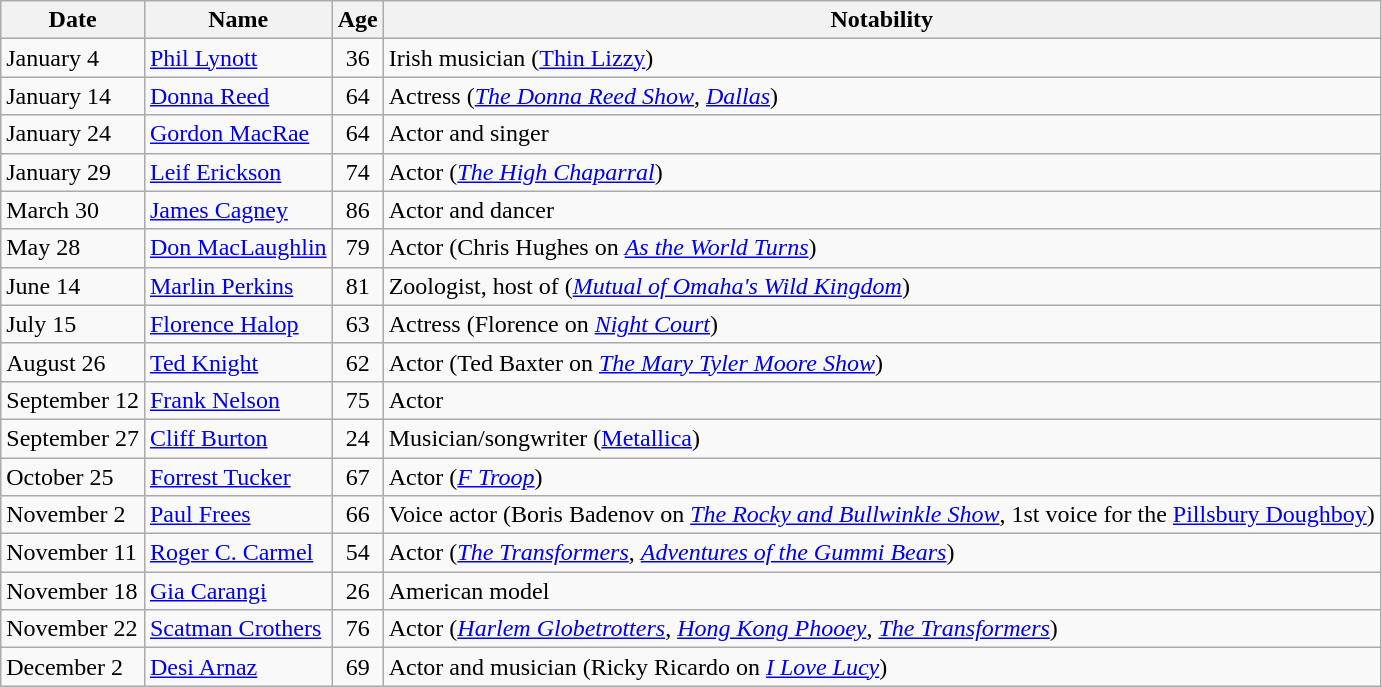<table class="wikitable sortable">
<tr>
<th>Date</th>
<th>Name</th>
<th>Age</th>
<th class="unsortable">Notability</th>
</tr>
<tr>
<td>January 4</td>
<td><a href='#'>Phil Lynott</a></td>
<td align="center">36</td>
<td>Irish musician (<a href='#'>Thin Lizzy</a>)</td>
</tr>
<tr>
<td>January 14</td>
<td><a href='#'>Donna Reed</a></td>
<td align="center">64</td>
<td>Actress (<em><a href='#'>The Donna Reed Show</a></em>, <em><a href='#'>Dallas</a></em>)</td>
</tr>
<tr>
<td>January 24</td>
<td><a href='#'>Gordon MacRae</a></td>
<td align="center">64</td>
<td>Actor and singer</td>
</tr>
<tr>
<td>January 29</td>
<td><a href='#'>Leif Erickson</a></td>
<td align="center">74</td>
<td>Actor (<em><a href='#'>The High Chaparral</a></em>)</td>
</tr>
<tr>
<td>March 30</td>
<td><a href='#'>James Cagney</a></td>
<td align="center">86</td>
<td>Actor and dancer</td>
</tr>
<tr>
<td>May 28</td>
<td><a href='#'>Don MacLaughlin</a></td>
<td align="center">79</td>
<td>Actor (Chris Hughes on <em><a href='#'>As the World Turns</a></em>)</td>
</tr>
<tr>
<td>June 14</td>
<td><a href='#'>Marlin Perkins</a></td>
<td align="center">81</td>
<td>Zoologist, host of (<em><a href='#'>Mutual of Omaha's Wild Kingdom</a></em>)</td>
</tr>
<tr>
<td>July 15</td>
<td><a href='#'>Florence Halop</a></td>
<td align="center">63</td>
<td>Actress (Florence on <em><a href='#'>Night Court</a></em>)</td>
</tr>
<tr>
<td>August 26</td>
<td><a href='#'>Ted Knight</a></td>
<td align="center">62</td>
<td>Actor (Ted Baxter on <em><a href='#'>The Mary Tyler Moore Show</a></em>)</td>
</tr>
<tr>
<td>September 12</td>
<td><a href='#'>Frank Nelson</a></td>
<td align="center">75</td>
<td>Actor</td>
</tr>
<tr>
<td>September 27</td>
<td><a href='#'>Cliff Burton</a></td>
<td align="center">24</td>
<td>Musician/songwriter (<a href='#'>Metallica</a>)</td>
</tr>
<tr>
<td>October 25</td>
<td><a href='#'>Forrest Tucker</a></td>
<td align="center">67</td>
<td>Actor (<em><a href='#'>F Troop</a></em>)</td>
</tr>
<tr>
<td>November 2</td>
<td><a href='#'>Paul Frees</a></td>
<td align="center">66</td>
<td>Voice actor (Boris Badenov on <em><a href='#'>The Rocky and Bullwinkle Show</a></em>, 1st voice for the <a href='#'>Pillsbury Doughboy</a>)</td>
</tr>
<tr>
<td>November 11</td>
<td><a href='#'>Roger C. Carmel</a></td>
<td align="center">54</td>
<td>Actor (<em><a href='#'>The Transformers</a></em>, <em><a href='#'>Adventures of the Gummi Bears</a></em>)</td>
</tr>
<tr>
<td>November 18</td>
<td><a href='#'>Gia Carangi</a></td>
<td align="center">26</td>
<td>American model</td>
</tr>
<tr>
<td>November 22</td>
<td><a href='#'>Scatman Crothers</a></td>
<td align="center">76</td>
<td>Actor (<em><a href='#'>Harlem Globetrotters</a></em>, <em><a href='#'>Hong Kong Phooey</a></em>, <em><a href='#'>The Transformers</a></em>)</td>
</tr>
<tr>
<td>December 2</td>
<td><a href='#'>Desi Arnaz</a></td>
<td align="center">69</td>
<td>Actor and musician (Ricky Ricardo on <em><a href='#'>I Love Lucy</a></em>)</td>
</tr>
</table>
